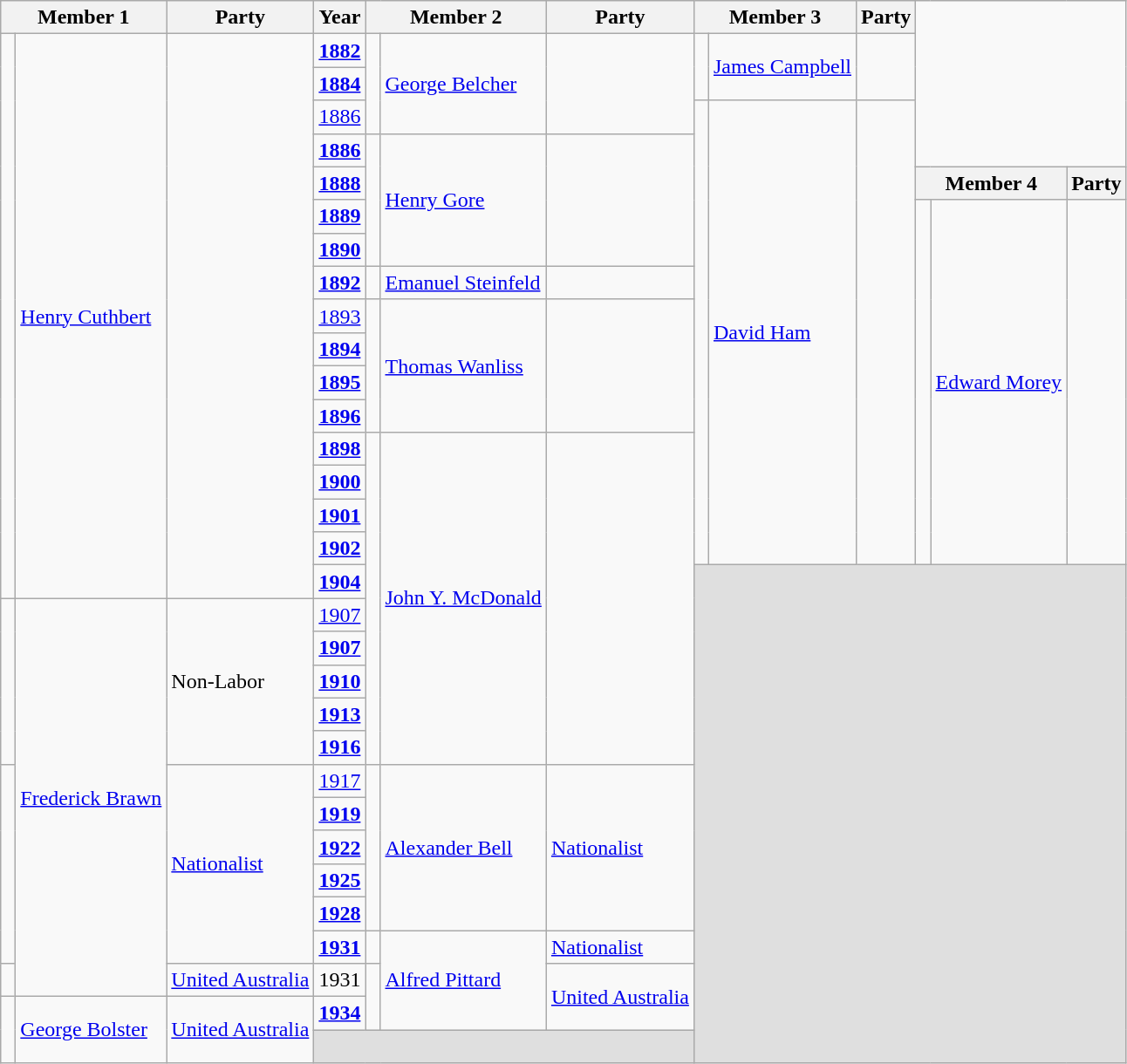<table class="wikitable">
<tr>
<th colspan=2>Member 1</th>
<th>Party</th>
<th>Year</th>
<th colspan=2>Member 2</th>
<th>Party</th>
<th colspan=2>Member 3</th>
<th>Party</th>
</tr>
<tr>
<td rowspan=17 > </td>
<td rowspan=17><a href='#'>Henry Cuthbert</a></td>
<td rowspan=17> </td>
<td><strong><a href='#'>1882</a></strong></td>
<td rowspan=3 > </td>
<td rowspan=3><a href='#'>George Belcher</a></td>
<td rowspan=3> </td>
<td rowspan=2 > </td>
<td rowspan=2><a href='#'>James Campbell</a></td>
<td rowspan=2> </td>
</tr>
<tr>
<td><strong><a href='#'>1884</a></strong></td>
</tr>
<tr>
<td><a href='#'>1886</a></td>
<td rowspan=14 > </td>
<td rowspan=14><a href='#'>David Ham</a></td>
<td rowspan=14> </td>
</tr>
<tr>
<td><strong><a href='#'>1886</a></strong></td>
<td rowspan=4 > </td>
<td rowspan=4><a href='#'>Henry Gore</a></td>
<td rowspan=4> </td>
</tr>
<tr>
<td><strong><a href='#'>1888</a></strong></td>
<th colspan=2>Member 4</th>
<th>Party</th>
</tr>
<tr>
<td><strong><a href='#'>1889</a></strong></td>
<td rowspan=11 > </td>
<td rowspan=11><a href='#'>Edward Morey</a></td>
<td rowspan=11> </td>
</tr>
<tr>
<td><strong><a href='#'>1890</a></strong></td>
</tr>
<tr>
<td><strong><a href='#'>1892</a></strong></td>
<td> </td>
<td><a href='#'>Emanuel Steinfeld</a></td>
<td> </td>
</tr>
<tr>
<td><a href='#'>1893</a></td>
<td rowspan=4 > </td>
<td rowspan=4><a href='#'>Thomas Wanliss</a></td>
<td rowspan=4> </td>
</tr>
<tr>
<td><strong><a href='#'>1894</a></strong></td>
</tr>
<tr>
<td><strong><a href='#'>1895</a></strong></td>
</tr>
<tr>
<td><strong><a href='#'>1896</a></strong></td>
</tr>
<tr>
<td><strong><a href='#'>1898</a></strong></td>
<td rowspan=10 > </td>
<td rowspan=10><a href='#'>John Y. McDonald</a></td>
<td rowspan=10> </td>
</tr>
<tr>
<td><strong><a href='#'>1900</a></strong></td>
</tr>
<tr>
<td><strong><a href='#'>1901</a></strong></td>
</tr>
<tr>
<td><strong><a href='#'>1902</a></strong></td>
</tr>
<tr>
<td><strong><a href='#'>1904</a></strong></td>
<td rowspan=15 colspan=6  bgcolor=#DFDFDF> </td>
</tr>
<tr>
<td rowspan=5 > </td>
<td rowspan=12><a href='#'>Frederick Brawn</a></td>
<td rowspan=5>Non-Labor</td>
<td><a href='#'>1907</a></td>
</tr>
<tr>
<td><strong><a href='#'>1907</a></strong></td>
</tr>
<tr>
<td><strong><a href='#'>1910</a></strong></td>
</tr>
<tr>
<td><strong><a href='#'>1913</a></strong></td>
</tr>
<tr>
<td><strong><a href='#'>1916</a></strong></td>
</tr>
<tr>
<td rowspan=6 > </td>
<td rowspan=6><a href='#'>Nationalist</a></td>
<td><a href='#'>1917</a></td>
<td rowspan=5 > </td>
<td rowspan=5><a href='#'>Alexander Bell</a></td>
<td rowspan=5><a href='#'>Nationalist</a></td>
</tr>
<tr>
<td><strong><a href='#'>1919</a></strong></td>
</tr>
<tr>
<td><strong><a href='#'>1922</a></strong></td>
</tr>
<tr>
<td><strong><a href='#'>1925</a></strong></td>
</tr>
<tr>
<td><strong><a href='#'>1928</a></strong></td>
</tr>
<tr>
<td><strong><a href='#'>1931</a></strong></td>
<td> </td>
<td rowspan=3><a href='#'>Alfred Pittard</a></td>
<td><a href='#'>Nationalist</a></td>
</tr>
<tr>
<td> </td>
<td><a href='#'>United Australia</a></td>
<td>1931</td>
<td rowspan=2 > </td>
<td rowspan=2><a href='#'>United Australia</a></td>
</tr>
<tr>
<td rowspan=2 > </td>
<td rowspan=2><a href='#'>George Bolster</a></td>
<td rowspan=2><a href='#'>United Australia</a></td>
<td><strong><a href='#'>1934</a></strong></td>
</tr>
<tr>
<td colspan=4  bgcolor=#DFDFDF> </td>
</tr>
</table>
